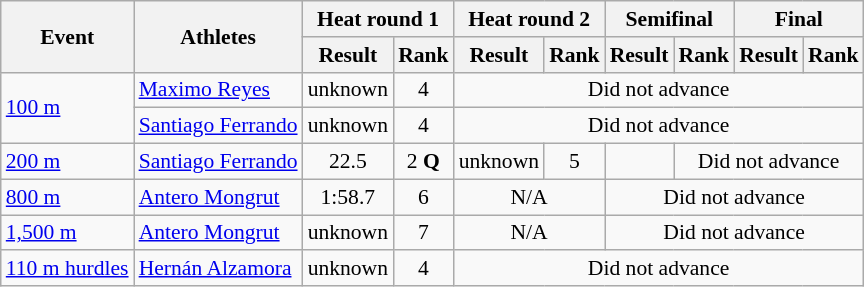<table class="wikitable" border="1" style="font-size:90%">
<tr>
<th rowspan=2>Event</th>
<th rowspan=2>Athletes</th>
<th colspan=2>Heat round 1</th>
<th colspan=2>Heat round 2</th>
<th colspan=2>Semifinal</th>
<th colspan=2>Final</th>
</tr>
<tr>
<th>Result</th>
<th>Rank</th>
<th>Result</th>
<th>Rank</th>
<th>Result</th>
<th>Rank</th>
<th>Result</th>
<th>Rank</th>
</tr>
<tr>
<td rowspan=2><a href='#'>100 m</a></td>
<td><a href='#'>Maximo Reyes</a></td>
<td align=center>unknown</td>
<td align=center>4</td>
<td align=center colspan=6>Did not advance</td>
</tr>
<tr>
<td><a href='#'>Santiago Ferrando</a></td>
<td align=center>unknown</td>
<td align=center>4</td>
<td align=center colspan=6>Did not advance</td>
</tr>
<tr>
<td rowspan=1><a href='#'>200 m</a></td>
<td><a href='#'>Santiago Ferrando</a></td>
<td align=center>22.5</td>
<td align=center>2 <strong>Q</strong></td>
<td align=center>unknown</td>
<td align=center>5</td>
<td align=center></td>
<td align=center colspan=4>Did not advance</td>
</tr>
<tr>
<td rowspan=1><a href='#'>800 m</a></td>
<td><a href='#'>Antero Mongrut</a></td>
<td align=center>1:58.7</td>
<td align=center>6</td>
<td align=center colspan=2>N/A</td>
<td align=center colspan=4>Did not advance</td>
</tr>
<tr>
<td rowspan=1><a href='#'>1,500 m</a></td>
<td><a href='#'>Antero Mongrut</a></td>
<td align=center>unknown</td>
<td align=center>7</td>
<td align=center colspan=2>N/A</td>
<td align=center colspan=4>Did not advance</td>
</tr>
<tr>
<td rowspan=1><a href='#'>110 m hurdles</a></td>
<td><a href='#'>Hernán Alzamora</a></td>
<td align=center>unknown</td>
<td align=center>4</td>
<td align=center colspan=6>Did not advance</td>
</tr>
</table>
